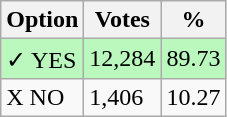<table class="wikitable">
<tr>
<th>Option</th>
<th>Votes</th>
<th>%</th>
</tr>
<tr>
<td style=background:#bbf8be>✓ YES</td>
<td style=background:#bbf8be>12,284</td>
<td style=background:#bbf8be>89.73</td>
</tr>
<tr>
<td>X NO</td>
<td>1,406</td>
<td>10.27</td>
</tr>
</table>
